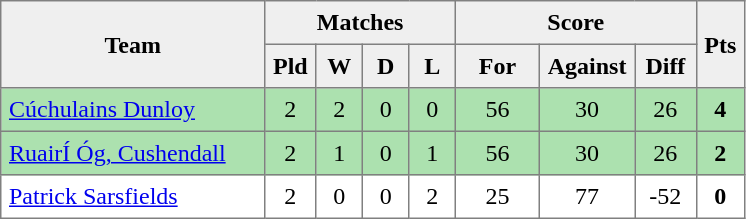<table style=border-collapse:collapse border=1 cellspacing=0 cellpadding=5>
<tr align=center bgcolor=#efefef>
<th rowspan=2 width=165>Team</th>
<th colspan=4>Matches</th>
<th colspan=3>Score</th>
<th rowspan=2width=20>Pts</th>
</tr>
<tr align=center bgcolor=#efefef>
<th width=20>Pld</th>
<th width=20>W</th>
<th width=20>D</th>
<th width=20>L</th>
<th width=45>For</th>
<th width=45>Against</th>
<th width=30>Diff</th>
</tr>
<tr align=center  style="background:#ACE1AF;">
<td style="text-align:left;"><a href='#'>Cúchulains Dunloy</a></td>
<td>2</td>
<td>2</td>
<td>0</td>
<td>0</td>
<td>56</td>
<td>30</td>
<td>26</td>
<td><strong>4</strong></td>
</tr>
<tr align=center  style="background:#ACE1AF;">
<td style="text-align:left;"><a href='#'>RuairÍ Óg, Cushendall</a></td>
<td>2</td>
<td>1</td>
<td>0</td>
<td>1</td>
<td>56</td>
<td>30</td>
<td>26</td>
<td><strong>2</strong></td>
</tr>
<tr align=center>
<td style="text-align:left;"><a href='#'>Patrick Sarsfields</a></td>
<td>2</td>
<td>0</td>
<td>0</td>
<td>2</td>
<td>25</td>
<td>77</td>
<td>-52</td>
<td><strong>0</strong></td>
</tr>
</table>
